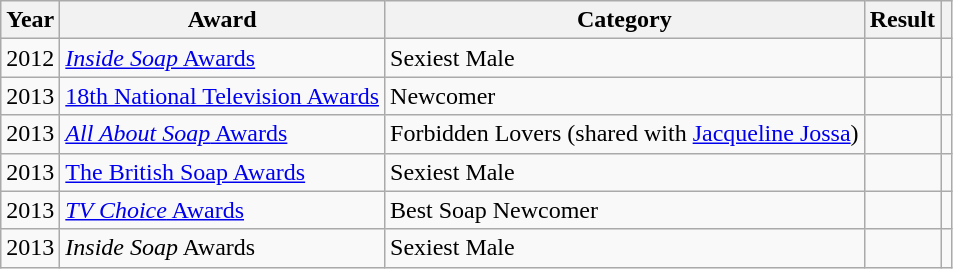<table class="wikitable sortable">
<tr>
<th>Year</th>
<th>Award</th>
<th>Category</th>
<th>Result</th>
<th scope=col class=unsortable></th>
</tr>
<tr>
<td>2012</td>
<td><a href='#'><em>Inside Soap</em> Awards</a></td>
<td>Sexiest Male</td>
<td></td>
<td align="center"></td>
</tr>
<tr>
<td>2013</td>
<td><a href='#'>18th National Television Awards</a></td>
<td>Newcomer</td>
<td></td>
<td align="center"></td>
</tr>
<tr>
<td>2013</td>
<td><a href='#'><em>All About Soap</em> Awards</a></td>
<td>Forbidden Lovers (shared with <a href='#'>Jacqueline Jossa</a>)</td>
<td></td>
<td align="center"></td>
</tr>
<tr>
<td>2013</td>
<td><a href='#'>The British Soap Awards</a></td>
<td>Sexiest Male</td>
<td></td>
<td align="center"></td>
</tr>
<tr>
<td>2013</td>
<td><a href='#'><em>TV Choice</em> Awards</a></td>
<td>Best Soap Newcomer</td>
<td></td>
<td align="center"></td>
</tr>
<tr>
<td>2013</td>
<td><em>Inside Soap</em> Awards</td>
<td>Sexiest Male</td>
<td></td>
<td align="center"></td>
</tr>
</table>
